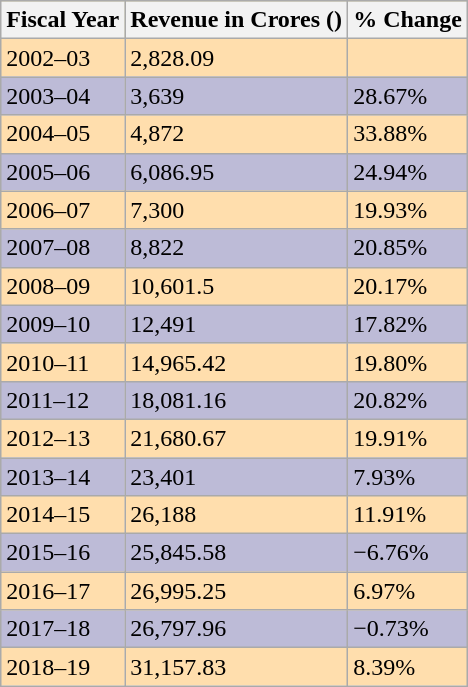<table class="wikitable " style="margin-left: auto; margin-right: auto; border: none;">
<tr style="background:#c9be62;">
<th>Fiscal Year</th>
<th>Revenue in Crores ()</th>
<th>% Change</th>
</tr>
<tr style="background:#ffdead;">
<td>2002–03</td>
<td><div>2,828.09</div></td>
<td><div>  </div></td>
</tr>
<tr style="background:#bdbbd7;">
<td>2003–04</td>
<td><div>3,639</div></td>
<td><div> 28.67%</div></td>
</tr>
<tr style="background:#ffdead;">
<td>2004–05</td>
<td><div>4,872</div></td>
<td><div> 33.88%</div></td>
</tr>
<tr style="background:#bdbbd7;">
<td>2005–06</td>
<td><div>6,086.95</div></td>
<td><div> 24.94%</div></td>
</tr>
<tr style="background:#ffdead;">
<td>2006–07</td>
<td><div>7,300</div></td>
<td><div> 19.93%</div></td>
</tr>
<tr style="background:#bdbbd7;">
<td>2007–08</td>
<td><div>8,822</div></td>
<td><div> 20.85%</div></td>
</tr>
<tr style="background:#ffdead;">
<td>2008–09</td>
<td><div>10,601.5</div></td>
<td><div> 20.17%</div></td>
</tr>
<tr style="background:#bdbbd7;">
<td>2009–10</td>
<td><div>12,491</div></td>
<td><div> 17.82%</div></td>
</tr>
<tr style="background:#ffdead;">
<td>2010–11</td>
<td><div>14,965.42</div></td>
<td><div> 19.80%</div></td>
</tr>
<tr style="background:#bdbbd7;">
<td>2011–12</td>
<td><div>18,081.16</div></td>
<td><div> 20.82%</div></td>
</tr>
<tr style="background:#ffdead;">
<td>2012–13</td>
<td><div>21,680.67</div></td>
<td><div> 19.91%</div></td>
</tr>
<tr style="background:#bdbbd7;">
<td>2013–14</td>
<td><div>23,401</div></td>
<td><div> 7.93%</div></td>
</tr>
<tr style="background:#ffdead;">
<td>2014–15</td>
<td><div>26,188</div></td>
<td><div> 11.91%</div></td>
</tr>
<tr style="background:#bdbbd7;">
<td>2015–16</td>
<td><div>25,845.58 </div></td>
<td><div> −6.76%</div></td>
</tr>
<tr style="background:#ffdead;">
<td>2016–17</td>
<td><div>26,995.25 </div></td>
<td><div> 6.97%</div></td>
</tr>
<tr style="background:#bdbbd7;">
<td>2017–18</td>
<td><div>26,797.96 </div></td>
<td><div> −0.73%</div></td>
</tr>
<tr style="background:#ffdead;">
<td>2018–19</td>
<td><div>31,157.83</div></td>
<td><div> 8.39%</div></td>
</tr>
<tr>
</tr>
</table>
